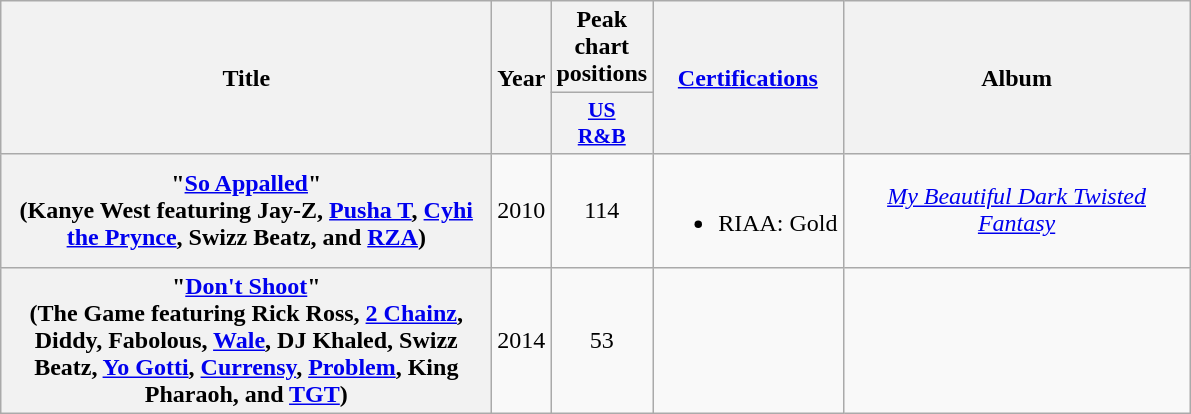<table class="wikitable plainrowheaders" style="text-align:center;" border="1">
<tr>
<th scope="col" rowspan="2" style="width:20em;">Title</th>
<th scope="col" rowspan="2" style="width:2em;">Year</th>
<th scope="col" colspan="1">Peak chart positions</th>
<th rowspan="2"><a href='#'>Certifications</a></th>
<th rowspan="2" scope="col" style="width:14em;">Album</th>
</tr>
<tr>
<th scope="col" style="width:3em;font-size:90%;"><a href='#'>US<br>R&B</a></th>
</tr>
<tr>
<th scope="row">"<a href='#'>So Appalled</a>"<br><span>(Kanye West featuring Jay-Z, <a href='#'>Pusha T</a>, <a href='#'>Cyhi the Prynce</a>, Swizz Beatz, and <a href='#'>RZA</a>)</span></th>
<td>2010</td>
<td>114</td>
<td><br><ul><li>RIAA: Gold</li></ul></td>
<td><em><a href='#'>My Beautiful Dark Twisted Fantasy</a></em></td>
</tr>
<tr>
<th scope="row">"<a href='#'>Don't Shoot</a>"<br><span>(The Game featuring Rick Ross, <a href='#'>2 Chainz</a>, Diddy, Fabolous, <a href='#'>Wale</a>, DJ Khaled, Swizz Beatz, <a href='#'>Yo Gotti</a>, <a href='#'>Currensy</a>, <a href='#'>Problem</a>, King Pharaoh, and <a href='#'>TGT</a>)</span></th>
<td>2014</td>
<td>53</td>
<td></td>
<td></td>
</tr>
</table>
